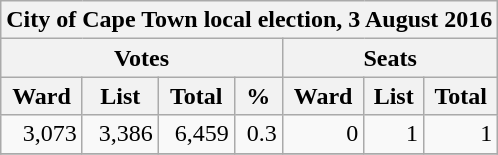<table class=wikitable style="text-align:right">
<tr>
<th colspan="9" align="center">City of Cape Town local election, 3 August 2016</th>
</tr>
<tr>
<th colspan="4" align="center">Votes</th>
<th colspan="6" align="center">Seats</th>
</tr>
<tr>
<th>Ward</th>
<th>List</th>
<th>Total</th>
<th>%</th>
<th>Ward</th>
<th>List</th>
<th>Total</th>
</tr>
<tr>
<td>3,073</td>
<td>3,386</td>
<td>6,459</td>
<td>0.3</td>
<td>0</td>
<td>1</td>
<td>1</td>
</tr>
<tr>
</tr>
</table>
